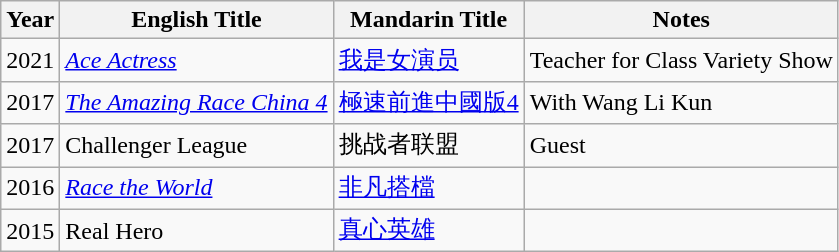<table class="wikitable sortable">
<tr>
<th>Year</th>
<th>English Title</th>
<th>Mandarin Title</th>
<th>Notes</th>
</tr>
<tr>
<td>2021</td>
<td><em><a href='#'>Ace Actress</a></em></td>
<td><a href='#'>我是女演员</a></td>
<td>Teacher for Class Variety Show</td>
</tr>
<tr>
<td>2017</td>
<td><em><a href='#'>The Amazing Race China 4</a></em></td>
<td><a href='#'>極速前進中國版4</a></td>
<td>With Wang Li Kun</td>
</tr>
<tr>
<td>2017</td>
<td>Challenger League</td>
<td>挑战者联盟</td>
<td>Guest</td>
</tr>
<tr>
<td>2016</td>
<td><em><a href='#'>Race the World</a></em></td>
<td><a href='#'>非凡搭檔</a></td>
<td></td>
</tr>
<tr>
<td>2015</td>
<td>Real Hero</td>
<td><a href='#'>真心英雄</a></td>
<td></td>
</tr>
</table>
